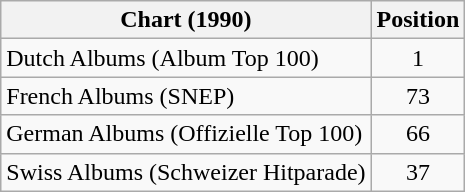<table class="wikitable sortable">
<tr>
<th>Chart (1990)</th>
<th>Position</th>
</tr>
<tr>
<td>Dutch Albums (Album Top 100)</td>
<td align="center">1</td>
</tr>
<tr>
<td>French Albums (SNEP)</td>
<td align="center">73</td>
</tr>
<tr>
<td>German Albums (Offizielle Top 100)</td>
<td align="center">66</td>
</tr>
<tr>
<td>Swiss Albums (Schweizer Hitparade)</td>
<td align="center">37</td>
</tr>
</table>
